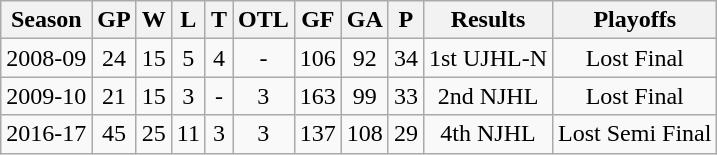<table class="wikitable">
<tr>
<th>Season</th>
<th>GP</th>
<th>W</th>
<th>L</th>
<th>T</th>
<th>OTL</th>
<th>GF</th>
<th>GA</th>
<th>P</th>
<th>Results</th>
<th>Playoffs</th>
</tr>
<tr align="center">
<td>2008-09</td>
<td>24</td>
<td>15</td>
<td>5</td>
<td>4</td>
<td>-</td>
<td>106</td>
<td>92</td>
<td>34</td>
<td>1st UJHL-N</td>
<td>Lost Final</td>
</tr>
<tr align="center">
<td>2009-10</td>
<td>21</td>
<td>15</td>
<td>3</td>
<td>-</td>
<td>3</td>
<td>163</td>
<td>99</td>
<td>33</td>
<td>2nd NJHL</td>
<td>Lost Final</td>
</tr>
<tr align="center">
<td>2016-17</td>
<td>45</td>
<td>25</td>
<td>11</td>
<td>3</td>
<td>3</td>
<td>137</td>
<td>108</td>
<td>29</td>
<td>4th NJHL</td>
<td>Lost Semi Final</td>
</tr>
</table>
